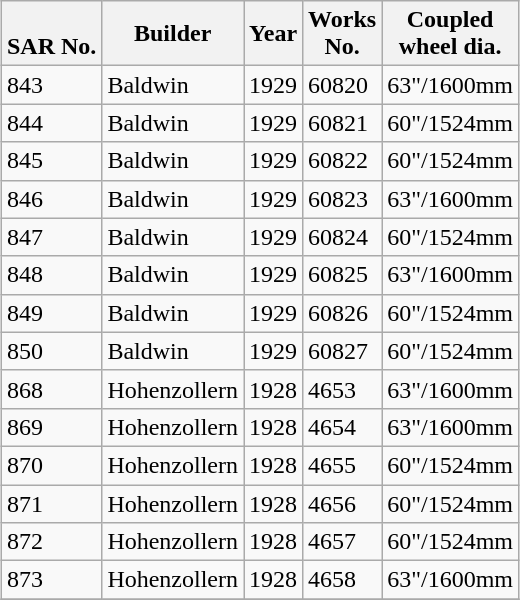<table class="wikitable collapsible collapsed sortable" style="margin:0.5em auto; font-size:100%;">
<tr>
<th><br>SAR No.</th>
<th>Builder<br></th>
<th>Year<br></th>
<th>Works<br>No.</th>
<th>Coupled<br>wheel dia.</th>
</tr>
<tr>
<td>843</td>
<td>Baldwin</td>
<td>1929</td>
<td>60820</td>
<td>63"/1600mm</td>
</tr>
<tr>
<td>844</td>
<td>Baldwin</td>
<td>1929</td>
<td>60821</td>
<td>60"/1524mm</td>
</tr>
<tr>
<td>845</td>
<td>Baldwin</td>
<td>1929</td>
<td>60822</td>
<td>60"/1524mm</td>
</tr>
<tr>
<td>846</td>
<td>Baldwin</td>
<td>1929</td>
<td>60823</td>
<td>63"/1600mm</td>
</tr>
<tr>
<td>847</td>
<td>Baldwin</td>
<td>1929</td>
<td>60824</td>
<td>60"/1524mm</td>
</tr>
<tr>
<td>848</td>
<td>Baldwin</td>
<td>1929</td>
<td>60825</td>
<td>63"/1600mm</td>
</tr>
<tr>
<td>849</td>
<td>Baldwin</td>
<td>1929</td>
<td>60826</td>
<td>60"/1524mm</td>
</tr>
<tr>
<td>850</td>
<td>Baldwin</td>
<td>1929</td>
<td>60827</td>
<td>60"/1524mm</td>
</tr>
<tr>
<td>868</td>
<td>Hohenzollern</td>
<td>1928</td>
<td>4653</td>
<td>63"/1600mm</td>
</tr>
<tr>
<td>869</td>
<td>Hohenzollern</td>
<td>1928</td>
<td>4654</td>
<td>63"/1600mm</td>
</tr>
<tr>
<td>870</td>
<td>Hohenzollern</td>
<td>1928</td>
<td>4655</td>
<td>60"/1524mm</td>
</tr>
<tr>
<td>871</td>
<td>Hohenzollern</td>
<td>1928</td>
<td>4656</td>
<td>60"/1524mm</td>
</tr>
<tr>
<td>872</td>
<td>Hohenzollern</td>
<td>1928</td>
<td>4657</td>
<td>60"/1524mm</td>
</tr>
<tr>
<td>873</td>
<td>Hohenzollern</td>
<td>1928</td>
<td>4658</td>
<td>63"/1600mm</td>
</tr>
<tr>
</tr>
</table>
